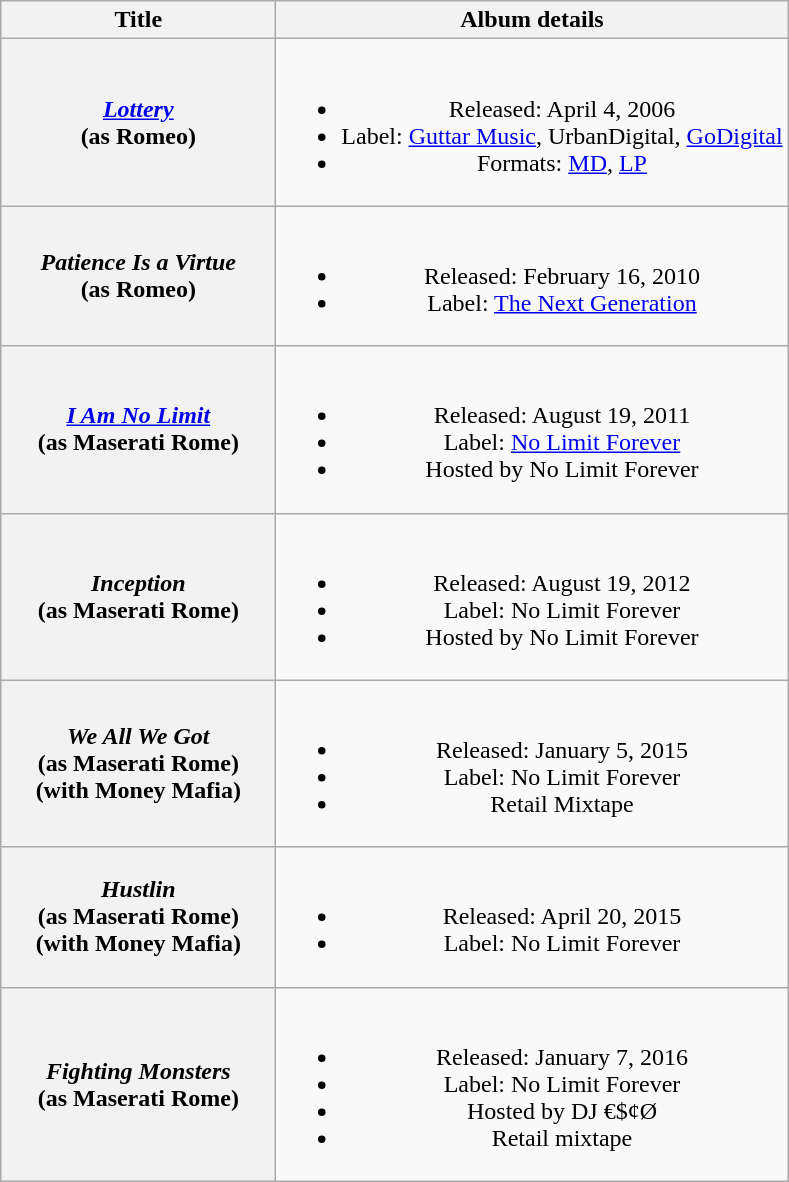<table class="wikitable plainrowheaders" style="text-align:center;">
<tr>
<th scope="col" style="width:11em;">Title</th>
<th scope="col">Album details</th>
</tr>
<tr>
<th scope="row"><em><a href='#'>Lottery</a></em> <br><span>(as Romeo)</span></th>
<td><br><ul><li>Released: April 4, 2006</li><li>Label: <a href='#'>Guttar Music</a>, UrbanDigital, <a href='#'>GoDigital</a></li><li>Formats: <a href='#'>MD</a>, <a href='#'>LP</a></li></ul></td>
</tr>
<tr>
<th scope="row"><em>Patience Is a Virtue</em><br><span>(as Romeo)</span></th>
<td><br><ul><li>Released: February 16, 2010</li><li>Label: <a href='#'>The Next Generation</a></li></ul></td>
</tr>
<tr>
<th scope="row"><em><a href='#'>I Am No Limit</a></em><br><span>(as Maserati Rome)</span></th>
<td><br><ul><li>Released: August 19, 2011</li><li>Label: <a href='#'>No Limit Forever</a></li><li>Hosted by No Limit Forever</li></ul></td>
</tr>
<tr>
<th scope="row"><em>Inception</em><br><span>(as Maserati Rome)</span></th>
<td><br><ul><li>Released: August 19, 2012</li><li>Label: No Limit Forever</li><li>Hosted by No Limit Forever</li></ul></td>
</tr>
<tr>
<th scope="row"><em>We All We Got</em><br><span>(as Maserati Rome)</span><br><span>(with Money Mafia)</span></th>
<td><br><ul><li>Released: January 5, 2015</li><li>Label: No Limit Forever</li><li>Retail Mixtape</li></ul></td>
</tr>
<tr>
<th scope="row"><em>Hustlin</em><br><span>(as Maserati Rome)</span><br><span>(with Money Mafia)</span></th>
<td><br><ul><li>Released: April 20, 2015</li><li>Label: No Limit Forever</li></ul></td>
</tr>
<tr>
<th scope="row"><em>Fighting Monsters</em><br><span>(as Maserati Rome)</span></th>
<td><br><ul><li>Released: January 7, 2016</li><li>Label: No Limit Forever</li><li>Hosted by DJ €$¢Ø</li><li>Retail mixtape</li></ul></td>
</tr>
</table>
